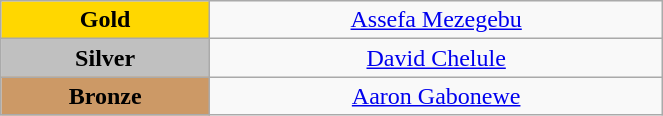<table class="wikitable" style="text-align:center; " width="35%">
<tr>
<td bgcolor="gold"><strong>Gold</strong></td>
<td><a href='#'>Assefa Mezegebu</a><br>  <small><em></em></small></td>
</tr>
<tr>
<td bgcolor="silver"><strong>Silver</strong></td>
<td><a href='#'>David Chelule</a><br>  <small><em></em></small></td>
</tr>
<tr>
<td bgcolor="CC9966"><strong>Bronze</strong></td>
<td><a href='#'>Aaron Gabonewe</a><br>  <small><em></em></small></td>
</tr>
</table>
